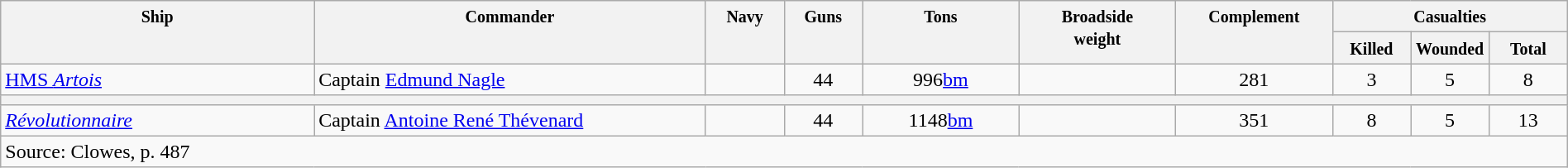<table class="wikitable" width=100%>
<tr valign="top">
<th width=20%; align= center rowspan=2><small> Ship </small></th>
<th width=25%; align= center rowspan=2><small> Commander </small></th>
<th width=5%; align= center rowspan=2><small> Navy </small></th>
<th width=5%; align= center rowspan=2><small> Guns </small></th>
<th width=10%; align= center rowspan=2><small> Tons </small></th>
<th width=10%; align= center rowspan=2><small> Broadside<br>weight</small></th>
<th width=10%; align= center rowspan=2><small> Complement</small></th>
<th width=15%; align= center colspan=3><small> Casualties</small></th>
</tr>
<tr valign="top">
<th width=5%; align= center><small> Killed </small></th>
<th width=5%; align= center><small> Wounded </small></th>
<th width=5%; align= center><small> Total</small></th>
</tr>
<tr valign="top">
<td align= left><a href='#'>HMS <em>Artois</em></a></td>
<td align= left>Captain <a href='#'>Edmund Nagle</a></td>
<td align= center></td>
<td align= center>44</td>
<td align= center>996<a href='#'>bm</a></td>
<td align= center><small></small></td>
<td align= center>281</td>
<td align= center>3</td>
<td align= center>5</td>
<td align= center>8</td>
</tr>
<tr valign="top">
<th colspan="10" bgcolor="white"></th>
</tr>
<tr valign="top">
<td align= left><a href='#'><em>Révolutionnaire</em></a></td>
<td align= left>Captain <a href='#'>Antoine René Thévenard</a></td>
<td align= center></td>
<td align= center>44</td>
<td align= center>1148<a href='#'>bm</a></td>
<td align= center><small></small></td>
<td align= center>351</td>
<td align= center>8</td>
<td align= center>5</td>
<td align= center>13</td>
</tr>
<tr valign="top">
<td colspan="10" align="left">Source: Clowes, p. 487</td>
</tr>
</table>
